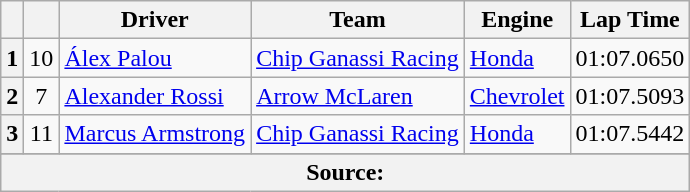<table class="wikitable">
<tr>
<th></th>
<th></th>
<th>Driver</th>
<th>Team</th>
<th>Engine</th>
<th>Lap Time</th>
</tr>
<tr>
<th>1</th>
<td align="center">10</td>
<td> <a href='#'>Álex Palou</a></td>
<td><a href='#'>Chip Ganassi Racing</a></td>
<td><a href='#'>Honda</a></td>
<td>01:07.0650</td>
</tr>
<tr>
<th>2</th>
<td align="center">7</td>
<td> <a href='#'>Alexander Rossi</a></td>
<td><a href='#'>Arrow McLaren</a></td>
<td><a href='#'>Chevrolet</a></td>
<td>01:07.5093</td>
</tr>
<tr>
<th>3</th>
<td align="center">11</td>
<td> <a href='#'>Marcus Armstrong</a></td>
<td><a href='#'>Chip Ganassi Racing</a></td>
<td><a href='#'>Honda</a></td>
<td>01:07.5442</td>
</tr>
<tr>
</tr>
<tr class="sortbottom">
<th colspan="6">Source:</th>
</tr>
</table>
